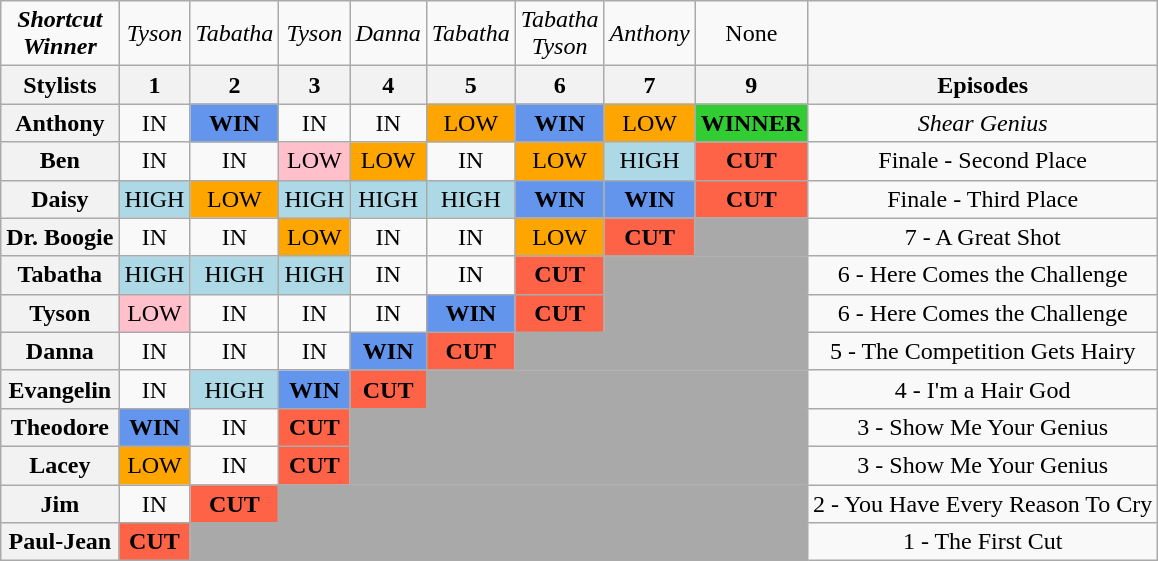<table class="wikitable" style="text-align:center">
<tr>
<td><strong><em>Shortcut</em></strong><br><strong><em>Winner</em></strong></td>
<td><em>Tyson</em></td>
<td><em>Tabatha</em></td>
<td><em>Tyson</em></td>
<td><em>Danna</em></td>
<td><em>Tabatha</em></td>
<td><em>Tabatha</em><br><em>Tyson</em></td>
<td><em>Anthony</em></td>
<td>None</td>
</tr>
<tr>
<th>Stylists</th>
<th>1</th>
<th>2</th>
<th>3</th>
<th>4</th>
<th>5</th>
<th>6</th>
<th>7</th>
<th>9</th>
<th>Episodes</th>
</tr>
<tr>
<th>Anthony</th>
<td>IN</td>
<td style="background:cornflowerblue;"><strong>WIN</strong></td>
<td>IN</td>
<td>IN</td>
<td style="background:orange;">LOW</td>
<td style="background:cornflowerblue;"><strong>WIN</strong></td>
<td style="background:orange;">LOW</td>
<td style="background:limegreen;"><strong>WINNER</strong></td>
<td><em>Shear Genius</em></td>
</tr>
<tr>
<th>Ben</th>
<td>IN</td>
<td>IN</td>
<td style="background:pink;">LOW</td>
<td style="background:orange;">LOW</td>
<td>IN</td>
<td style="background:orange;">LOW</td>
<td style="background:lightblue;">HIGH</td>
<td style="background:tomato;"><strong>CUT</strong></td>
<td>Finale - Second Place</td>
</tr>
<tr>
<th>Daisy</th>
<td style="background:lightblue;">HIGH</td>
<td style="background:orange;">LOW</td>
<td style="background:lightblue;">HIGH</td>
<td style="background:lightblue;">HIGH</td>
<td style="background:lightblue;">HIGH</td>
<td style="background:cornflowerblue;"><strong>WIN</strong></td>
<td style="background:cornflowerblue;"><strong>WIN</strong></td>
<td style="background:tomato;"><strong>CUT</strong></td>
<td>Finale - Third Place</td>
</tr>
<tr>
<th>Dr. Boogie</th>
<td>IN</td>
<td>IN</td>
<td style="background:orange;">LOW</td>
<td>IN</td>
<td>IN</td>
<td style="background:orange;">LOW</td>
<td style="background:tomato;"><strong>CUT</strong></td>
<td style="background:darkgrey;"></td>
<td>7 - A Great Shot</td>
</tr>
<tr>
<th>Tabatha</th>
<td style="background:lightblue;">HIGH</td>
<td style="background:lightblue;">HIGH</td>
<td style="background:lightblue;">HIGH</td>
<td>IN</td>
<td>IN</td>
<td style="background:tomato;"><strong>CUT</strong></td>
<td COLSPAN=2 style="background:darkgrey;"></td>
<td>6 - Here Comes the Challenge</td>
</tr>
<tr>
<th>Tyson</th>
<td style="background:pink;">LOW</td>
<td>IN</td>
<td>IN</td>
<td>IN</td>
<td style="background:cornflowerblue;"><strong>WIN</strong></td>
<td style="background:tomato;"><strong>CUT</strong></td>
<td COLSPAN=2 style="background:darkgrey;"></td>
<td>6 - Here Comes the Challenge</td>
</tr>
<tr>
<th>Danna</th>
<td>IN</td>
<td>IN</td>
<td>IN</td>
<td style="background:cornflowerblue;"><strong>WIN</strong></td>
<td style="background:tomato;"><strong>CUT</strong></td>
<td COLSPAN=3 style="background:darkgrey;"></td>
<td>5 - The Competition Gets Hairy</td>
</tr>
<tr>
<th>Evangelin</th>
<td>IN</td>
<td style="background:lightblue;">HIGH</td>
<td style="background:cornflowerblue;"><strong>WIN</strong></td>
<td style="background:tomato;"><strong>CUT</strong></td>
<td COLSPAN=4 style="background:darkgrey;"></td>
<td>4 - I'm a Hair God</td>
</tr>
<tr>
<th>Theodore</th>
<td style="background:cornflowerblue;"><strong>WIN</strong></td>
<td>IN</td>
<td style="background:tomato;"><strong>CUT</strong></td>
<td COLSPAN=5 style="background:darkgrey;"></td>
<td>3 - Show Me Your Genius</td>
</tr>
<tr>
<th>Lacey</th>
<td style="background:orange;">LOW</td>
<td>IN</td>
<td style="background:tomato;"><strong>CUT</strong></td>
<td COLSPAN=5 style="background:darkgrey;"></td>
<td>3 - Show Me Your Genius</td>
</tr>
<tr>
<th>Jim</th>
<td>IN</td>
<td style="background:tomato;"><strong>CUT</strong></td>
<td COLSPAN=6 style="background:darkgrey;"></td>
<td>2 - You Have Every Reason To Cry</td>
</tr>
<tr>
<th>Paul-Jean</th>
<td style="background:tomato;"><strong>CUT</strong></td>
<td COLSPAN=7 style="background:darkgrey;"></td>
<td>1 - The First Cut</td>
</tr>
</table>
